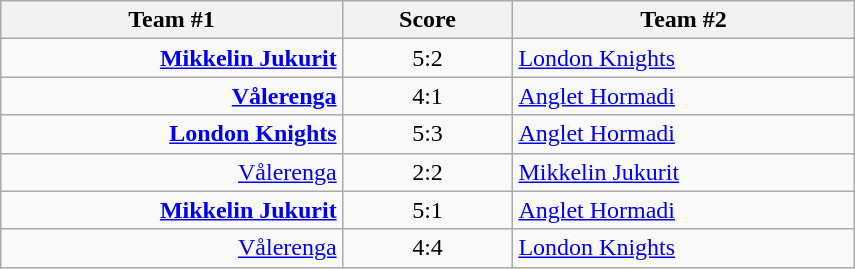<table class="wikitable" style="text-align: center;">
<tr>
<th width=22%>Team #1</th>
<th width=11%>Score</th>
<th width=22%>Team #2</th>
</tr>
<tr>
<td style="text-align: right;"><strong><a href='#'>Mikkelin Jukurit</a></strong> </td>
<td>5:2</td>
<td style="text-align: left;"> <a href='#'>London Knights</a></td>
</tr>
<tr>
<td style="text-align: right;"><strong><a href='#'>Vålerenga</a></strong> </td>
<td>4:1</td>
<td style="text-align: left;"> <a href='#'>Anglet Hormadi</a></td>
</tr>
<tr>
<td style="text-align: right;"><strong><a href='#'>London Knights</a></strong> </td>
<td>5:3</td>
<td style="text-align: left;"> <a href='#'>Anglet Hormadi</a></td>
</tr>
<tr>
<td style="text-align: right;"><a href='#'>Vålerenga</a> </td>
<td>2:2</td>
<td style="text-align: left;"> <a href='#'>Mikkelin Jukurit</a></td>
</tr>
<tr>
<td style="text-align: right;"><strong><a href='#'>Mikkelin Jukurit</a></strong> </td>
<td>5:1</td>
<td style="text-align: left;"> <a href='#'>Anglet Hormadi</a></td>
</tr>
<tr>
<td style="text-align: right;"><a href='#'>Vålerenga</a> </td>
<td>4:4</td>
<td style="text-align: left;"> <a href='#'>London Knights</a></td>
</tr>
</table>
